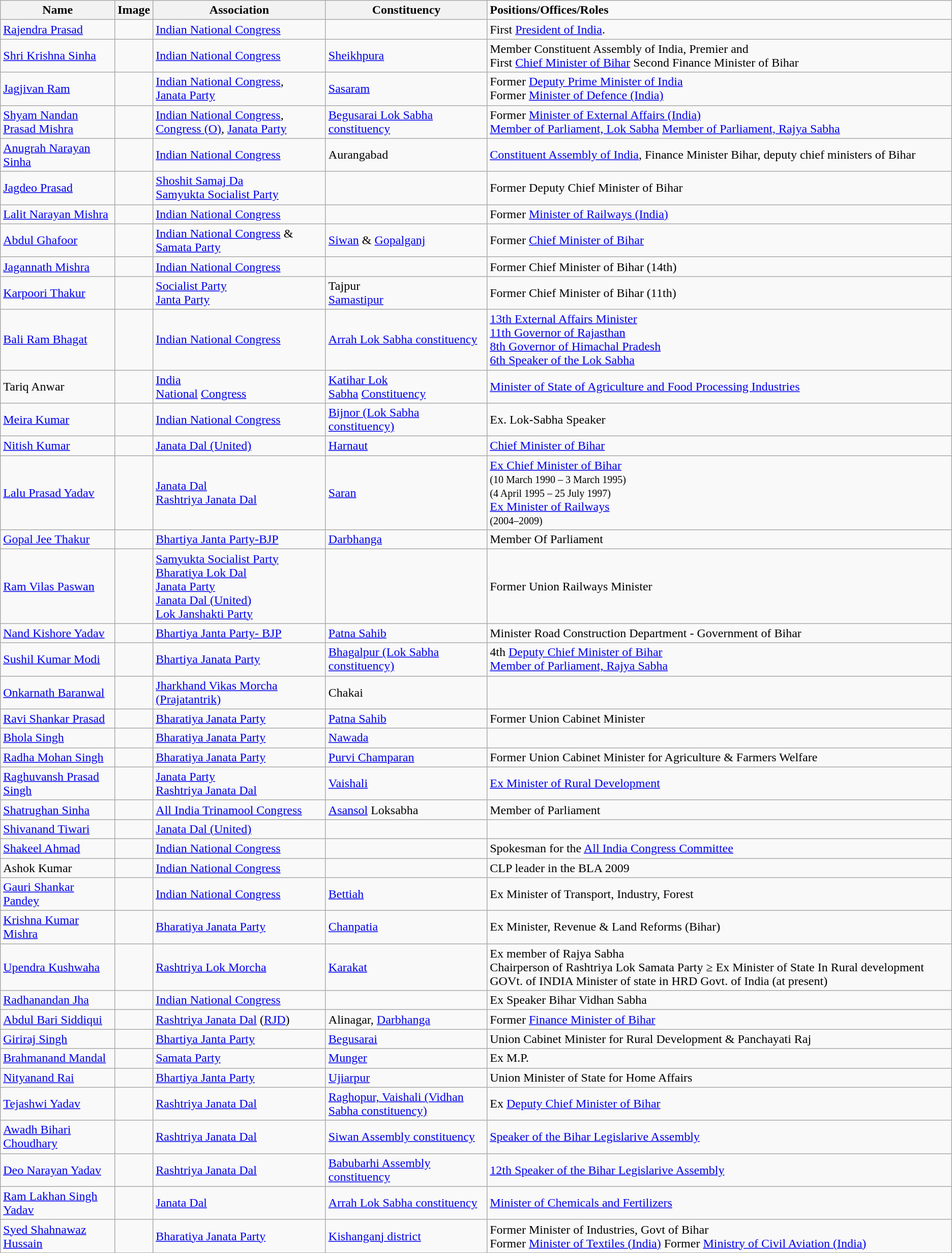<table class="wikitable sortable">
<tr>
<th>Name</th>
<th>Image</th>
<th>Association</th>
<th>Constituency</th>
<td><strong>Positions/Offices/Roles</strong></td>
</tr>
<tr>
<td><a href='#'>Rajendra Prasad</a></td>
<td></td>
<td><a href='#'>Indian National Congress</a></td>
<td></td>
<td>First <a href='#'>President of India</a>.</td>
</tr>
<tr>
<td><a href='#'>Shri Krishna Sinha</a></td>
<td></td>
<td><a href='#'>Indian National Congress</a></td>
<td><a href='#'>Sheikhpura</a></td>
<td>Member Constituent Assembly of India, Premier and<br>First <a href='#'>Chief Minister of Bihar</a>
Second Finance Minister of Bihar</td>
</tr>
<tr>
<td><a href='#'>Jagjivan Ram</a></td>
<td></td>
<td><a href='#'>Indian National Congress</a>, <br><a href='#'>Janata Party</a></td>
<td><a href='#'>Sasaram</a></td>
<td>Former <a href='#'>Deputy Prime Minister of India</a><br>Former <a href='#'>Minister of Defence (India)</a></td>
</tr>
<tr>
<td><a href='#'>Shyam Nandan Prasad Mishra</a></td>
<td></td>
<td><a href='#'>Indian National Congress</a>, <a href='#'>Congress (O)</a>, <a href='#'>Janata Party</a></td>
<td><a href='#'>Begusarai Lok Sabha constituency</a></td>
<td>Former <a href='#'>Minister of External Affairs (India)</a><br><a href='#'>Member of Parliament, Lok Sabha</a> 
<a href='#'>Member of Parliament, Rajya Sabha</a></td>
</tr>
<tr>
<td><a href='#'>Anugrah Narayan Sinha</a></td>
<td></td>
<td><a href='#'>Indian National Congress</a></td>
<td>Aurangabad</td>
<td><a href='#'>Constituent Assembly of India</a>, Finance Minister Bihar, deputy chief ministers of Bihar</td>
</tr>
<tr>
<td><a href='#'>Jagdeo Prasad</a></td>
<td></td>
<td><a href='#'>Shoshit Samaj Da</a><br><a href='#'>Samyukta Socialist Party</a></td>
<td></td>
<td>Former Deputy Chief Minister of Bihar</td>
</tr>
<tr>
<td><a href='#'>Lalit Narayan Mishra</a></td>
<td></td>
<td><a href='#'>Indian National Congress</a></td>
<td></td>
<td>Former <a href='#'>Minister of Railways (India)</a></td>
</tr>
<tr>
<td><a href='#'>Abdul Ghafoor</a></td>
<td></td>
<td><a href='#'>Indian National Congress</a> & <a href='#'>Samata Party</a></td>
<td><a href='#'>Siwan</a> & <a href='#'>Gopalganj</a></td>
<td>Former <a href='#'>Chief Minister of Bihar</a></td>
</tr>
<tr>
<td><a href='#'>Jagannath Mishra</a></td>
<td></td>
<td><a href='#'>Indian National Congress</a></td>
<td></td>
<td>Former Chief Minister of Bihar (14th)</td>
</tr>
<tr>
<td><a href='#'>Karpoori Thakur</a></td>
<td></td>
<td><a href='#'>Socialist Party</a><br><a href='#'>Janta Party</a></td>
<td>Tajpur<br><a href='#'>Samastipur</a></td>
<td>Former Chief Minister of Bihar (11th)</td>
</tr>
<tr>
<td><a href='#'>Bali Ram Bhagat</a></td>
<td></td>
<td><a href='#'>Indian National Congress</a></td>
<td><a href='#'>Arrah Lok Sabha constituency</a></td>
<td><a href='#'>13th External Affairs Minister</a><br><a href='#'>11th Governor of Rajasthan</a><br><a href='#'>8th Governor of Himachal Pradesh</a><br><a href='#'>6th Speaker of the Lok Sabha</a></td>
</tr>
<tr>
<td>Tariq Anwar</td>
<td></td>
<td><a href='#'>India</a><br><a href='#'>National</a> 
<a href='#'>Congress</a></td>
<td><a href='#'>Katihar Lok</a><br><a href='#'>Sabha</a> 
<a href='#'>Constituency</a></td>
<td><a href='#'>Minister of State of Agriculture and Food Processing Industries</a></td>
</tr>
<tr>
<td><a href='#'>Meira Kumar</a></td>
<td></td>
<td><a href='#'>Indian National Congress</a></td>
<td><a href='#'>Bijnor (Lok Sabha constituency)</a></td>
<td>Ex. Lok-Sabha Speaker</td>
</tr>
<tr>
<td><a href='#'>Nitish Kumar</a></td>
<td></td>
<td><a href='#'>Janata Dal (United)</a></td>
<td><a href='#'>Harnaut</a></td>
<td><a href='#'>Chief Minister of Bihar</a></td>
</tr>
<tr>
<td><a href='#'>Lalu Prasad Yadav</a></td>
<td></td>
<td> <a href='#'>Janata Dal</a> <br>  <a href='#'>Rashtriya Janata Dal</a></td>
<td><a href='#'>Saran</a></td>
<td><a href='#'>Ex Chief Minister of Bihar</a><br><small>(10 March 1990 – 3 March 1995)<br>(4 April 1995 – 25 July 1997)</small><br><a href='#'>Ex Minister of Railways</a><br><small>(2004–2009)</small></td>
</tr>
<tr>
<td><a href='#'>Gopal Jee Thakur</a></td>
<td></td>
<td><a href='#'>Bhartiya Janta Party-BJP</a></td>
<td><a href='#'>Darbhanga</a></td>
<td>Member Of Parliament</td>
</tr>
<tr>
<td><a href='#'>Ram Vilas Paswan</a></td>
<td></td>
<td><a href='#'>Samyukta Socialist Party</a><br> <a href='#'>Bharatiya Lok Dal</a> <br> <a href='#'>Janata Party</a> <br>  <a href='#'>Janata Dal (United)</a> <br> <a href='#'>Lok Janshakti Party</a></td>
<td></td>
<td>Former Union Railways Minister</td>
</tr>
<tr>
<td><a href='#'>Nand Kishore Yadav</a></td>
<td></td>
<td><a href='#'>Bhartiya Janta Party- BJP</a></td>
<td><a href='#'>Patna Sahib</a></td>
<td>Minister Road Construction Department - Government of Bihar</td>
</tr>
<tr>
<td><a href='#'>Sushil Kumar Modi</a></td>
<td></td>
<td><a href='#'>Bhartiya Janata Party</a></td>
<td><a href='#'>Bhagalpur (Lok Sabha constituency)</a></td>
<td>4th <a href='#'>Deputy Chief Minister of Bihar</a><br><a href='#'>Member of Parliament, Rajya Sabha</a></td>
</tr>
<tr>
<td><a href='#'>Onkarnath Baranwal</a></td>
<td></td>
<td><a href='#'>Jharkhand Vikas Morcha (Prajatantrik)</a></td>
<td>Chakai</td>
<td></td>
</tr>
<tr>
<td><a href='#'>Ravi Shankar Prasad</a></td>
<td></td>
<td><a href='#'>Bharatiya Janata Party</a></td>
<td><a href='#'>Patna Sahib</a></td>
<td>Former Union Cabinet Minister</td>
</tr>
<tr>
<td><a href='#'>Bhola Singh</a></td>
<td></td>
<td><a href='#'>Bharatiya Janata Party</a></td>
<td><a href='#'>Nawada</a></td>
<td></td>
</tr>
<tr>
<td><a href='#'>Radha Mohan Singh</a></td>
<td></td>
<td><a href='#'>Bharatiya Janata Party</a></td>
<td><a href='#'>Purvi Champaran</a></td>
<td>Former Union Cabinet Minister for Agriculture & Farmers Welfare</td>
</tr>
<tr>
<td><a href='#'>Raghuvansh Prasad Singh</a></td>
<td></td>
<td><a href='#'>Janata Party</a> <br>  <a href='#'>Rashtriya Janata Dal</a></td>
<td><a href='#'>Vaishali</a></td>
<td><a href='#'>Ex Minister of Rural Development</a></td>
</tr>
<tr>
<td><a href='#'>Shatrughan Sinha</a></td>
<td></td>
<td><a href='#'>All India Trinamool Congress</a></td>
<td><a href='#'>Asansol</a> Loksabha</td>
<td>Member of Parliament</td>
</tr>
<tr>
<td><a href='#'>Shivanand Tiwari</a></td>
<td></td>
<td> <a href='#'>Janata Dal (United)</a></td>
<td></td>
<td></td>
</tr>
<tr>
<td><a href='#'>Shakeel Ahmad</a></td>
<td></td>
<td><a href='#'>Indian National Congress</a></td>
<td></td>
<td>Spokesman for the <a href='#'>All India Congress Committee</a></td>
</tr>
<tr>
<td>Ashok Kumar</td>
<td></td>
<td><a href='#'>Indian National Congress</a></td>
<td></td>
<td>CLP leader in the BLA 2009</td>
</tr>
<tr>
<td><a href='#'>Gauri Shankar Pandey</a></td>
<td></td>
<td><a href='#'>Indian National Congress</a></td>
<td><a href='#'>Bettiah</a></td>
<td>Ex Minister of Transport, Industry, Forest</td>
</tr>
<tr>
<td><a href='#'>Krishna Kumar Mishra</a></td>
<td></td>
<td><a href='#'>Bharatiya Janata Party</a></td>
<td><a href='#'>Chanpatia</a></td>
<td>Ex Minister, Revenue & Land Reforms (Bihar)</td>
</tr>
<tr>
<td><a href='#'>Upendra Kushwaha</a></td>
<td></td>
<td><a href='#'>Rashtriya Lok Morcha</a></td>
<td><a href='#'>Karakat</a></td>
<td>Ex  member of Rajya Sabha<br>Chairperson of Rashtriya Lok Samata Party
≥
Ex Minister of State In Rural development GOVt. of INDIA Minister of state in HRD Govt. of India (at present)</td>
</tr>
<tr>
<td><a href='#'>Radhanandan Jha</a></td>
<td></td>
<td><a href='#'>Indian National Congress</a></td>
<td Madhepur(Jhanjarpur)></td>
<td>Ex Speaker Bihar Vidhan Sabha</td>
</tr>
<tr>
<td><a href='#'>Abdul Bari Siddiqui</a></td>
<td></td>
<td><a href='#'>Rashtriya Janata Dal</a> (<a href='#'>RJD</a>)</td>
<td>Alinagar, <a href='#'>Darbhanga</a></td>
<td>Former <a href='#'>Finance Minister of Bihar</a></td>
</tr>
<tr>
<td><a href='#'>Giriraj Singh</a></td>
<td></td>
<td><a href='#'>Bhartiya Janta Party</a></td>
<td><a href='#'>Begusarai</a></td>
<td>Union Cabinet Minister for Rural Development & Panchayati Raj</td>
</tr>
<tr>
<td><a href='#'>Brahmanand Mandal</a></td>
<td></td>
<td><a href='#'>Samata Party</a></td>
<td><a href='#'>Munger</a></td>
<td>Ex M.P.</td>
</tr>
<tr>
<td><a href='#'>Nityanand Rai</a></td>
<td></td>
<td><a href='#'>Bhartiya Janta Party</a></td>
<td><a href='#'>Ujiarpur</a></td>
<td>Union Minister of State for Home Affairs</td>
</tr>
<tr>
<td><a href='#'>Tejashwi Yadav</a></td>
<td></td>
<td><a href='#'>Rashtriya Janata Dal</a></td>
<td><a href='#'>Raghopur, Vaishali (Vidhan Sabha constituency)</a></td>
<td>Ex <a href='#'>Deputy Chief Minister of Bihar</a></td>
</tr>
<tr>
<td><a href='#'>Awadh Bihari Choudhary</a></td>
<td></td>
<td><a href='#'>Rashtriya Janata Dal</a></td>
<td><a href='#'>Siwan Assembly constituency</a></td>
<td><a href='#'>Speaker of the Bihar Legislarive Assembly</a></td>
</tr>
<tr>
<td><a href='#'>Deo Narayan Yadav</a></td>
<td></td>
<td><a href='#'>Rashtriya Janata Dal</a></td>
<td><a href='#'>Babubarhi Assembly constituency</a></td>
<td><a href='#'>12th Speaker of the Bihar Legislarive Assembly</a></td>
</tr>
<tr>
<td><a href='#'>Ram Lakhan Singh Yadav</a></td>
<td></td>
<td><a href='#'>Janata Dal</a></td>
<td><a href='#'>Arrah Lok Sabha constituency</a></td>
<td><a href='#'>Minister of Chemicals and Fertilizers</a></td>
</tr>
<tr>
<td><a href='#'>Syed Shahnawaz Hussain</a></td>
<td></td>
<td><a href='#'>Bharatiya Janata Party</a></td>
<td><a href='#'>Kishanganj district</a></td>
<td>Former Minister of Industries, Govt of Bihar<br>Former <a href='#'>Minister of Textiles (India)</a> 
Former <a href='#'>Ministry of Civil Aviation (India)</a></td>
</tr>
<tr>
</tr>
</table>
